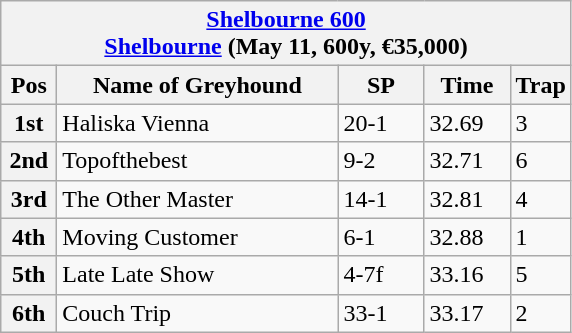<table class="wikitable">
<tr>
<th colspan="6"><a href='#'>Shelbourne 600</a><br> <a href='#'>Shelbourne</a> (May 11, 600y, €35,000)</th>
</tr>
<tr>
<th width=30>Pos</th>
<th width=180>Name of Greyhound</th>
<th width=50>SP</th>
<th width=50>Time</th>
<th width=30>Trap</th>
</tr>
<tr>
<th>1st</th>
<td>Haliska Vienna </td>
<td>20-1</td>
<td>32.69</td>
<td>3</td>
</tr>
<tr>
<th>2nd</th>
<td>Topofthebest</td>
<td>9-2</td>
<td>32.71</td>
<td>6</td>
</tr>
<tr>
<th>3rd</th>
<td>The Other Master</td>
<td>14-1</td>
<td>32.81</td>
<td>4</td>
</tr>
<tr>
<th>4th</th>
<td>Moving Customer</td>
<td>6-1</td>
<td>32.88</td>
<td>1</td>
</tr>
<tr>
<th>5th</th>
<td>Late Late Show</td>
<td>4-7f</td>
<td>33.16</td>
<td>5</td>
</tr>
<tr>
<th>6th</th>
<td>Couch Trip</td>
<td>33-1</td>
<td>33.17</td>
<td>2</td>
</tr>
</table>
